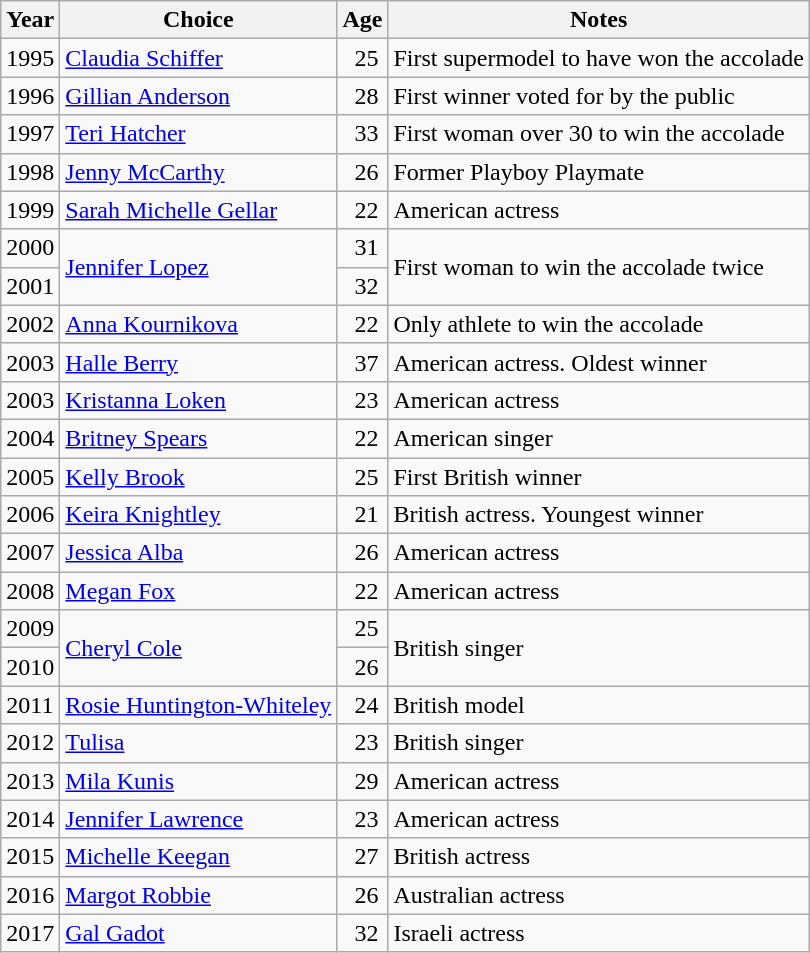<table class="wikitable sortable">
<tr>
<th>Year</th>
<th>Choice</th>
<th>Age</th>
<th>Notes</th>
</tr>
<tr>
<td>1995</td>
<td><a href='#'>Claudia Schiffer</a></td>
<td>  25</td>
<td>First supermodel to have won the accolade</td>
</tr>
<tr>
<td>1996</td>
<td><a href='#'>Gillian Anderson</a></td>
<td>  28</td>
<td>First winner voted for by the public</td>
</tr>
<tr>
<td>1997</td>
<td><a href='#'>Teri Hatcher</a></td>
<td>  33</td>
<td>First woman over 30 to win the accolade</td>
</tr>
<tr>
<td>1998</td>
<td><a href='#'>Jenny McCarthy</a></td>
<td>  26</td>
<td>Former Playboy Playmate</td>
</tr>
<tr>
<td>1999</td>
<td><a href='#'>Sarah Michelle Gellar</a></td>
<td>  22</td>
<td>American actress</td>
</tr>
<tr>
<td>2000</td>
<td rowspan="2"><a href='#'>Jennifer Lopez</a></td>
<td>  31</td>
<td rowspan="2">First woman to win the accolade twice</td>
</tr>
<tr>
<td>2001</td>
<td>  32</td>
</tr>
<tr>
<td>2002</td>
<td><a href='#'>Anna Kournikova</a></td>
<td>  22</td>
<td>Only athlete to win the accolade</td>
</tr>
<tr>
<td>2003</td>
<td><a href='#'>Halle Berry</a></td>
<td>  37</td>
<td>American actress. Oldest winner</td>
</tr>
<tr>
<td>2003</td>
<td><a href='#'>Kristanna Loken</a></td>
<td>  23</td>
<td>American actress</td>
</tr>
<tr>
<td>2004</td>
<td><a href='#'>Britney Spears</a></td>
<td>  22</td>
<td>American singer</td>
</tr>
<tr>
<td>2005</td>
<td><a href='#'>Kelly Brook</a></td>
<td>  25</td>
<td>First British winner</td>
</tr>
<tr>
<td>2006</td>
<td><a href='#'>Keira Knightley</a></td>
<td>  21</td>
<td>British actress. Youngest winner</td>
</tr>
<tr>
<td>2007</td>
<td><a href='#'>Jessica Alba</a></td>
<td>  26</td>
<td>American actress</td>
</tr>
<tr>
<td>2008</td>
<td><a href='#'>Megan Fox</a></td>
<td>  22</td>
<td>American actress</td>
</tr>
<tr>
<td>2009</td>
<td rowspan="2"><a href='#'>Cheryl Cole</a></td>
<td>  25</td>
<td rowspan="2">British singer</td>
</tr>
<tr>
<td>2010</td>
<td>  26</td>
</tr>
<tr>
<td>2011</td>
<td><a href='#'>Rosie Huntington-Whiteley</a></td>
<td>  24</td>
<td>British model</td>
</tr>
<tr>
<td>2012</td>
<td><a href='#'>Tulisa</a></td>
<td>  23</td>
<td>British singer</td>
</tr>
<tr>
<td>2013</td>
<td><a href='#'>Mila Kunis</a></td>
<td>  29</td>
<td>American actress</td>
</tr>
<tr>
<td>2014</td>
<td><a href='#'>Jennifer Lawrence</a></td>
<td>  23</td>
<td>American actress</td>
</tr>
<tr>
<td>2015</td>
<td><a href='#'>Michelle Keegan</a></td>
<td>  27</td>
<td>British actress</td>
</tr>
<tr>
<td>2016</td>
<td><a href='#'>Margot Robbie</a></td>
<td>  26</td>
<td>Australian actress</td>
</tr>
<tr>
<td>2017</td>
<td><a href='#'>Gal Gadot</a></td>
<td>  32</td>
<td>Israeli actress</td>
</tr>
</table>
